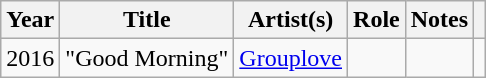<table class="wikitable sortable plainrowheaders">
<tr>
<th>Year</th>
<th>Title</th>
<th>Artist(s)</th>
<th>Role</th>
<th>Notes</th>
<th></th>
</tr>
<tr>
<td>2016</td>
<td>"Good Morning"</td>
<td><a href='#'>Grouplove</a></td>
<td></td>
<td></td>
<td style="text-align: center;"></td>
</tr>
</table>
